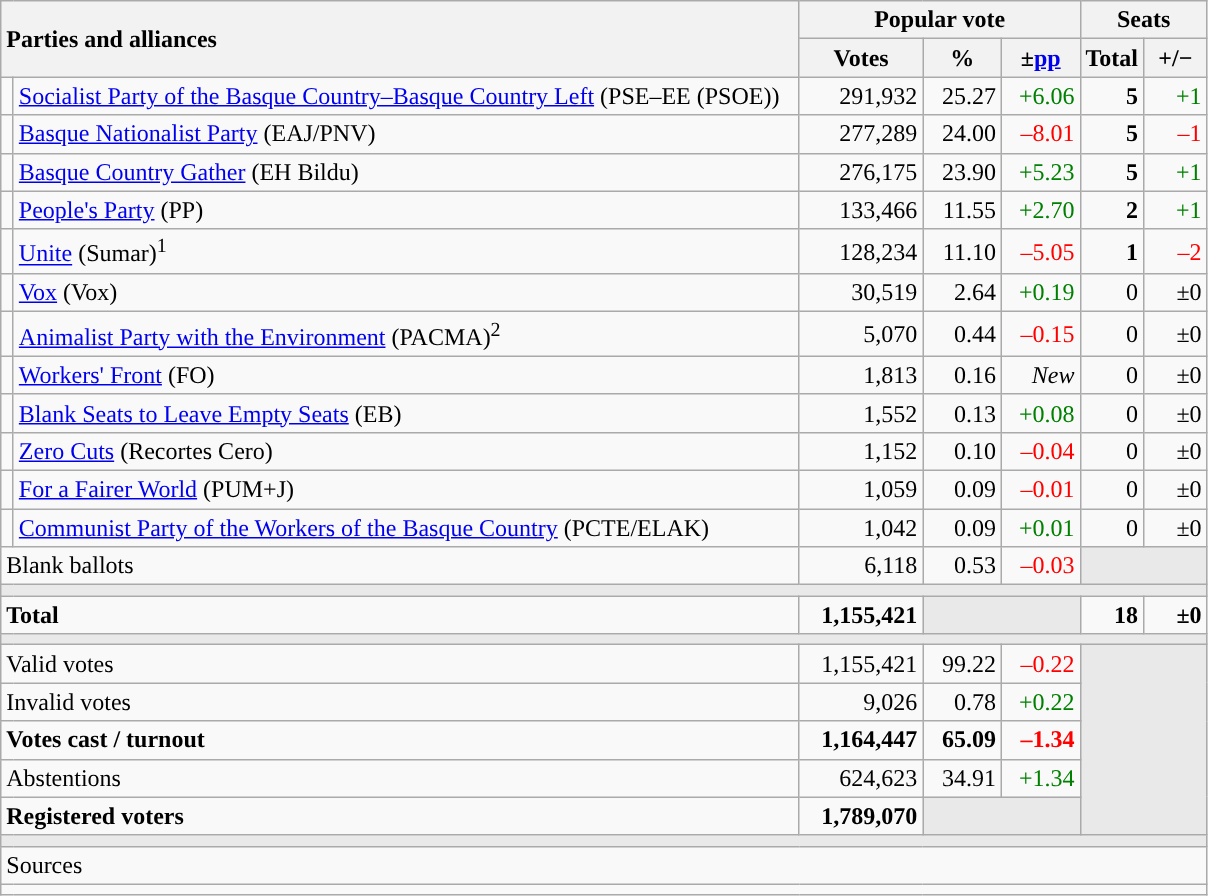<table class="wikitable" style="text-align:right;">
<tr>
<th style="text-align:left;" rowspan="2" colspan="2" width="525">Parties and alliances</th>
<th colspan="3">Popular vote</th>
<th colspan="2">Seats</th>
</tr>
<tr>
<th width="75">Votes</th>
<th width="45">%</th>
<th width="45">±<a href='#'>pp</a></th>
<th width="35">Total</th>
<th width="35">+/−</th>
</tr>
<tr>
<td width="1" style="color:inherit;background:"></td>
<td align="left"><a href='#'>Socialist Party of the Basque Country–Basque Country Left</a> (PSE–EE (PSOE))</td>
<td>291,932</td>
<td>25.27</td>
<td style="color:green;">+6.06</td>
<td><strong>5</strong></td>
<td style="color:green;">+1</td>
</tr>
<tr>
<td style="color:inherit;background:"></td>
<td align="left"><a href='#'>Basque Nationalist Party</a> (EAJ/PNV)</td>
<td>277,289</td>
<td>24.00</td>
<td style="color:red;">–8.01</td>
<td><strong>5</strong></td>
<td style="color:red;">–1</td>
</tr>
<tr>
<td style="color:inherit;background:"></td>
<td align="left"><a href='#'>Basque Country Gather</a> (EH Bildu)</td>
<td>276,175</td>
<td>23.90</td>
<td style="color:green;">+5.23</td>
<td><strong>5</strong></td>
<td style="color:green;">+1</td>
</tr>
<tr>
<td style="color:inherit;background:"></td>
<td align="left"><a href='#'>People's Party</a> (PP)</td>
<td>133,466</td>
<td>11.55</td>
<td style="color:green;">+2.70</td>
<td><strong>2</strong></td>
<td style="color:green;">+1</td>
</tr>
<tr>
<td style="color:inherit;background:"></td>
<td align="left"><a href='#'>Unite</a> (Sumar)<sup>1</sup></td>
<td>128,234</td>
<td>11.10</td>
<td style="color:red;">–5.05</td>
<td><strong>1</strong></td>
<td style="color:red;">–2</td>
</tr>
<tr>
<td style="color:inherit;background:"></td>
<td align="left"><a href='#'>Vox</a> (Vox)</td>
<td>30,519</td>
<td>2.64</td>
<td style="color:green;">+0.19</td>
<td>0</td>
<td>±0</td>
</tr>
<tr>
<td style="color:inherit;background:"></td>
<td align="left"><a href='#'>Animalist Party with the Environment</a> (PACMA)<sup>2</sup></td>
<td>5,070</td>
<td>0.44</td>
<td style="color:red;">–0.15</td>
<td>0</td>
<td>±0</td>
</tr>
<tr>
<td style="color:inherit;background:"></td>
<td align="left"><a href='#'>Workers' Front</a> (FO)</td>
<td>1,813</td>
<td>0.16</td>
<td><em>New</em></td>
<td>0</td>
<td>±0</td>
</tr>
<tr>
<td style="color:inherit;background:"></td>
<td align="left"><a href='#'>Blank Seats to Leave Empty Seats</a> (EB)</td>
<td>1,552</td>
<td>0.13</td>
<td style="color:green;">+0.08</td>
<td>0</td>
<td>±0</td>
</tr>
<tr>
<td style="color:inherit;background:"></td>
<td align="left"><a href='#'>Zero Cuts</a> (Recortes Cero)</td>
<td>1,152</td>
<td>0.10</td>
<td style="color:red;">–0.04</td>
<td>0</td>
<td>±0</td>
</tr>
<tr>
<td style="color:inherit;background:"></td>
<td align="left"><a href='#'>For a Fairer World</a> (PUM+J)</td>
<td>1,059</td>
<td>0.09</td>
<td style="color:red;">–0.01</td>
<td>0</td>
<td>±0</td>
</tr>
<tr>
<td style="color:inherit;background:"></td>
<td align="left"><a href='#'>Communist Party of the Workers of the Basque Country</a> (PCTE/ELAK)</td>
<td>1,042</td>
<td>0.09</td>
<td style="color:green;">+0.01</td>
<td>0</td>
<td>±0</td>
</tr>
<tr>
<td align="left" colspan="2">Blank ballots</td>
<td>6,118</td>
<td>0.53</td>
<td style="color:red;">–0.03</td>
<td bgcolor="#E9E9E9" colspan="2"></td>
</tr>
<tr>
<td colspan="7" bgcolor="#E9E9E9"></td>
</tr>
<tr style="font-weight:bold;">
<td align="left" colspan="2">Total</td>
<td>1,155,421</td>
<td bgcolor="#E9E9E9" colspan="2"></td>
<td>18</td>
<td>±0</td>
</tr>
<tr>
<td colspan="7" bgcolor="#E9E9E9"></td>
</tr>
<tr>
<td align="left" colspan="2">Valid votes</td>
<td>1,155,421</td>
<td>99.22</td>
<td style="color:red;">–0.22</td>
<td bgcolor="#E9E9E9" colspan="2" rowspan="5"></td>
</tr>
<tr>
<td align="left" colspan="2">Invalid votes</td>
<td>9,026</td>
<td>0.78</td>
<td style="color:green;">+0.22</td>
</tr>
<tr style="font-weight:bold;">
<td align="left" colspan="2">Votes cast / turnout</td>
<td>1,164,447</td>
<td>65.09</td>
<td style="color:red;">–1.34</td>
</tr>
<tr>
<td align="left" colspan="2">Abstentions</td>
<td>624,623</td>
<td>34.91</td>
<td style="color:green;">+1.34</td>
</tr>
<tr style="font-weight:bold;">
<td align="left" colspan="2">Registered voters</td>
<td>1,789,070</td>
<td bgcolor="#E9E9E9" colspan="2"></td>
</tr>
<tr>
<td colspan="7" bgcolor="#E9E9E9"></td>
</tr>
<tr>
<td align="left" colspan="7">Sources</td>
</tr>
<tr>
<td colspan="7" style="text-align:left; max-width:790px;"></td>
</tr>
</table>
